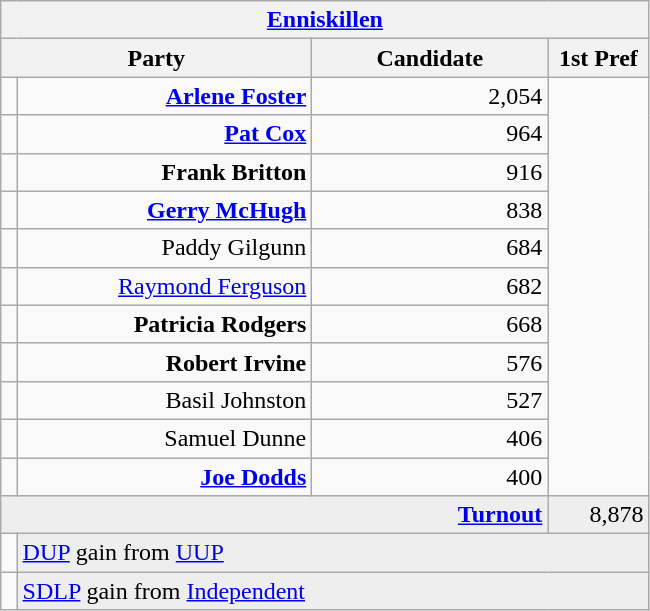<table class="wikitable">
<tr>
<th colspan="4" align="center"><a href='#'>Enniskillen</a></th>
</tr>
<tr>
<th colspan="2" align="center" width=200>Party</th>
<th width=150>Candidate</th>
<th width=60>1st Pref</th>
</tr>
<tr>
<td></td>
<td align="right"><strong><a href='#'>Arlene Foster</a></strong></td>
<td align="right">2,054</td>
</tr>
<tr>
<td></td>
<td align="right"><strong><a href='#'>Pat Cox</a></strong></td>
<td align="right">964</td>
</tr>
<tr>
<td></td>
<td align="right"><strong>Frank Britton</strong></td>
<td align="right">916</td>
</tr>
<tr>
<td></td>
<td align="right"><strong><a href='#'>Gerry McHugh</a></strong></td>
<td align="right">838</td>
</tr>
<tr>
<td></td>
<td align="right">Paddy Gilgunn</td>
<td align="right">684</td>
</tr>
<tr>
<td></td>
<td align="right"><a href='#'>Raymond Ferguson</a></td>
<td align="right">682</td>
</tr>
<tr>
<td></td>
<td align="right"><strong>Patricia Rodgers</strong></td>
<td align="right">668</td>
</tr>
<tr>
<td></td>
<td align="right"><strong>Robert Irvine</strong></td>
<td align="right">576</td>
</tr>
<tr>
<td></td>
<td align="right">Basil Johnston</td>
<td align="right">527</td>
</tr>
<tr>
<td></td>
<td align="right">Samuel Dunne</td>
<td align="right">406</td>
</tr>
<tr>
<td></td>
<td align="right"><strong><a href='#'>Joe Dodds</a></strong></td>
<td align="right">400</td>
</tr>
<tr bgcolor="EEEEEE">
<td colspan=3 align="right"><strong><a href='#'>Turnout</a></strong></td>
<td align="right">8,878</td>
</tr>
<tr>
<td bgcolor=></td>
<td colspan=3 bgcolor="EEEEEE"><a href='#'>DUP</a> gain from <a href='#'>UUP</a></td>
</tr>
<tr>
<td bgcolor=></td>
<td colspan=3 bgcolor="EEEEEE"><a href='#'>SDLP</a> gain from <a href='#'>Independent</a></td>
</tr>
</table>
